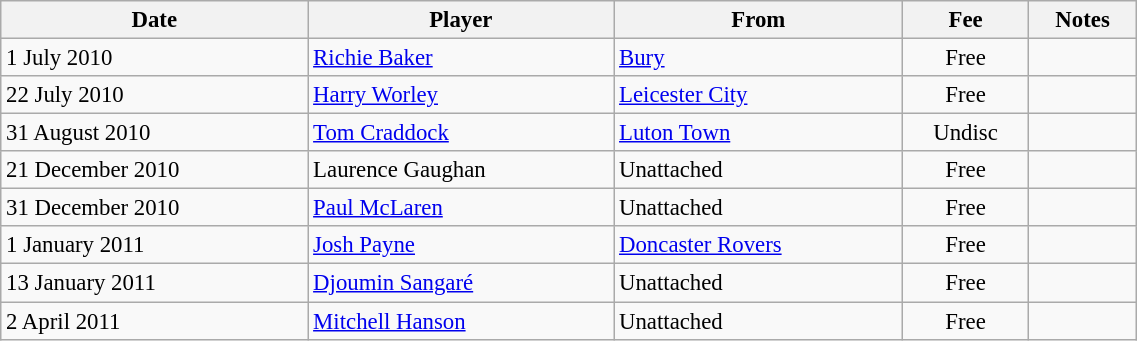<table class="wikitable" style="text-align:center; font-size:95%;width:60%; text-align:left">
<tr>
<th>Date</th>
<th>Player</th>
<th>From</th>
<th>Fee</th>
<th>Notes</th>
</tr>
<tr>
<td>1 July 2010</td>
<td><a href='#'>Richie Baker</a></td>
<td><a href='#'>Bury</a></td>
<td style="text-align:center;">Free</td>
<td style="text-align:center;"></td>
</tr>
<tr>
<td>22 July 2010</td>
<td><a href='#'>Harry Worley</a></td>
<td><a href='#'>Leicester City</a></td>
<td style="text-align:center;">Free</td>
<td style="text-align:center;"></td>
</tr>
<tr>
<td>31 August 2010</td>
<td><a href='#'>Tom Craddock</a></td>
<td><a href='#'>Luton Town</a></td>
<td style="text-align:center;">Undisc</td>
<td style="text-align:center;"></td>
</tr>
<tr>
<td>21 December 2010</td>
<td>Laurence Gaughan</td>
<td>Unattached</td>
<td style="text-align:center;">Free</td>
<td style="text-align:center;"></td>
</tr>
<tr>
<td>31 December 2010</td>
<td><a href='#'>Paul McLaren</a></td>
<td>Unattached</td>
<td style="text-align:center;">Free</td>
<td style="text-align:center;"></td>
</tr>
<tr>
<td>1 January 2011</td>
<td><a href='#'>Josh Payne</a></td>
<td><a href='#'>Doncaster Rovers</a></td>
<td style="text-align:center;">Free</td>
<td style="text-align:center;"></td>
</tr>
<tr>
<td>13 January 2011</td>
<td><a href='#'>Djoumin Sangaré</a></td>
<td>Unattached</td>
<td style="text-align:center;">Free</td>
<td style="text-align:center;"></td>
</tr>
<tr>
<td>2 April 2011</td>
<td><a href='#'>Mitchell Hanson</a></td>
<td>Unattached</td>
<td style="text-align:center;">Free</td>
<td style="text-align:center;"></td>
</tr>
</table>
